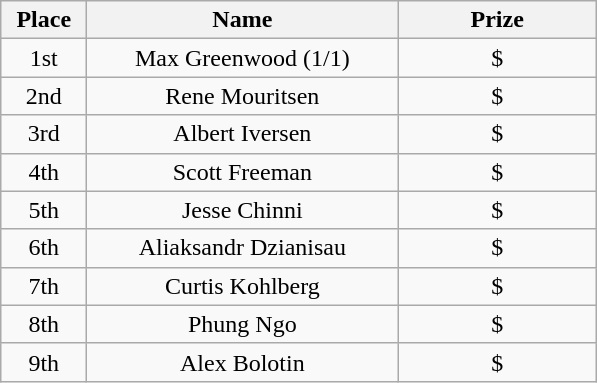<table class="wikitable">
<tr>
<th width="50">Place</th>
<th width="200">Name</th>
<th width="125">Prize</th>
</tr>
<tr>
<td align = "center">1st</td>
<td align = "center">Max Greenwood (1/1)</td>
<td align = "center">$</td>
</tr>
<tr>
<td align = "center">2nd</td>
<td align = "center">Rene Mouritsen</td>
<td align = "center">$</td>
</tr>
<tr>
<td align = "center">3rd</td>
<td align = "center">Albert Iversen</td>
<td align = "center">$</td>
</tr>
<tr>
<td align = "center">4th</td>
<td align = "center">Scott Freeman</td>
<td align = "center">$</td>
</tr>
<tr>
<td align = "center">5th</td>
<td align = "center">Jesse Chinni</td>
<td align = "center">$</td>
</tr>
<tr>
<td align = "center">6th</td>
<td align = "center">Aliaksandr Dzianisau</td>
<td align = "center">$</td>
</tr>
<tr>
<td align = "center">7th</td>
<td align = "center">Curtis Kohlberg</td>
<td align = "center">$</td>
</tr>
<tr>
<td align = "center">8th</td>
<td align = "center">Phung Ngo</td>
<td align = "center">$</td>
</tr>
<tr>
<td align = "center">9th</td>
<td align = "center">Alex Bolotin</td>
<td align = "center">$</td>
</tr>
</table>
